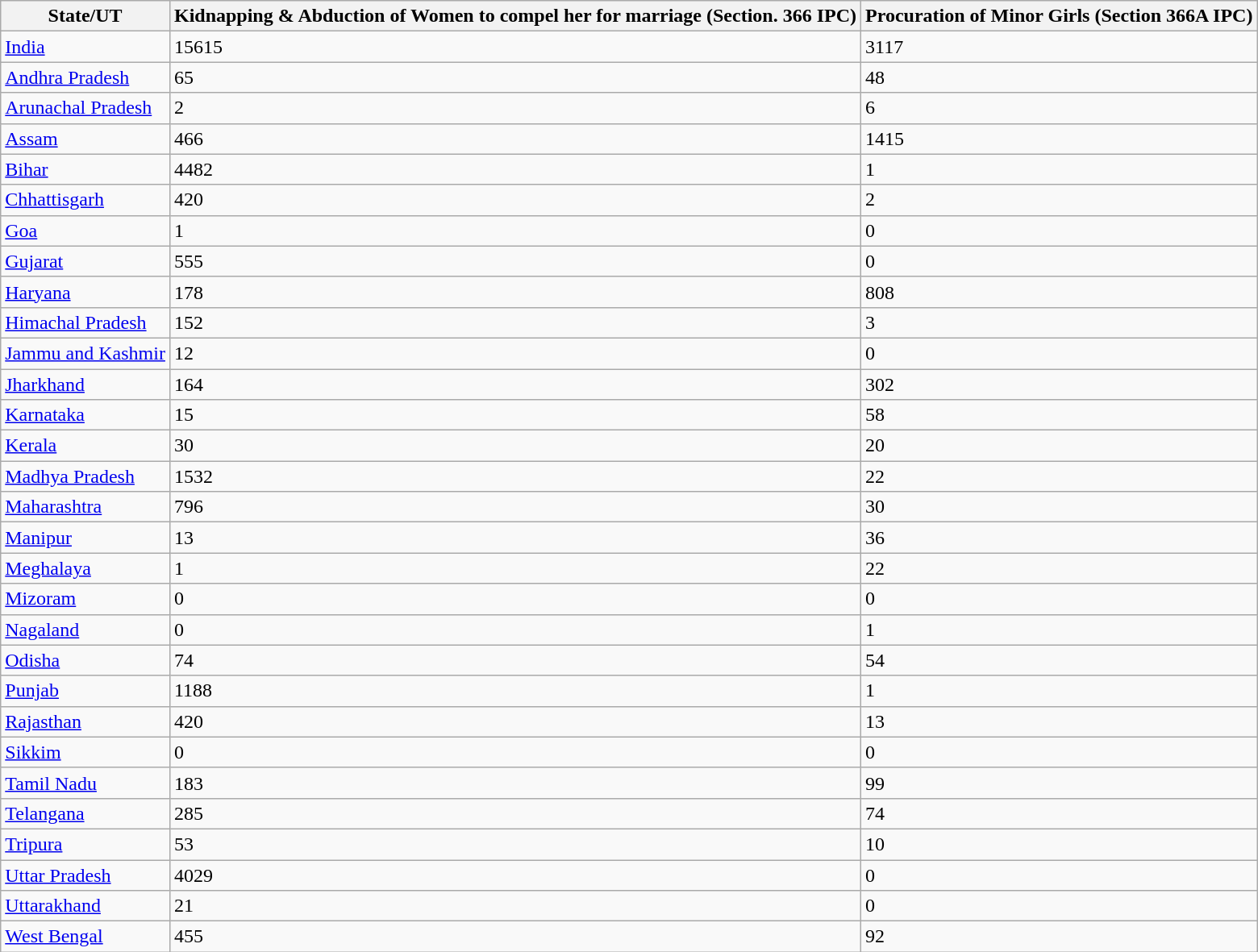<table class="wikitable sortable mw-collapsible">
<tr>
<th>State/UT</th>
<th>Kidnapping & Abduction of Women to compel her for marriage (Section. 366 IPC)</th>
<th>Procuration of Minor Girls (Section 366A IPC)</th>
</tr>
<tr>
<td><a href='#'>India</a></td>
<td>15615</td>
<td>3117</td>
</tr>
<tr>
<td><a href='#'>Andhra Pradesh</a></td>
<td>65</td>
<td>48</td>
</tr>
<tr>
<td><a href='#'>Arunachal Pradesh</a></td>
<td>2</td>
<td>6</td>
</tr>
<tr>
<td><a href='#'>Assam</a></td>
<td>466</td>
<td>1415</td>
</tr>
<tr>
<td><a href='#'>Bihar</a></td>
<td>4482</td>
<td>1</td>
</tr>
<tr>
<td><a href='#'>Chhattisgarh</a></td>
<td>420</td>
<td>2</td>
</tr>
<tr>
<td><a href='#'>Goa</a></td>
<td>1</td>
<td>0</td>
</tr>
<tr>
<td><a href='#'>Gujarat</a></td>
<td>555</td>
<td>0</td>
</tr>
<tr>
<td><a href='#'>Haryana</a></td>
<td>178</td>
<td>808</td>
</tr>
<tr>
<td><a href='#'>Himachal Pradesh</a></td>
<td>152</td>
<td>3</td>
</tr>
<tr>
<td><a href='#'>Jammu and Kashmir</a></td>
<td>12</td>
<td>0</td>
</tr>
<tr>
<td><a href='#'>Jharkhand</a></td>
<td>164</td>
<td>302</td>
</tr>
<tr>
<td><a href='#'>Karnataka</a></td>
<td>15</td>
<td>58</td>
</tr>
<tr>
<td><a href='#'>Kerala</a></td>
<td>30</td>
<td>20</td>
</tr>
<tr>
<td><a href='#'>Madhya Pradesh</a></td>
<td>1532</td>
<td>22</td>
</tr>
<tr>
<td><a href='#'>Maharashtra</a></td>
<td>796</td>
<td>30</td>
</tr>
<tr>
<td><a href='#'>Manipur</a></td>
<td>13</td>
<td>36</td>
</tr>
<tr>
<td><a href='#'>Meghalaya</a></td>
<td>1</td>
<td>22</td>
</tr>
<tr>
<td><a href='#'>Mizoram</a></td>
<td>0</td>
<td>0</td>
</tr>
<tr>
<td><a href='#'>Nagaland</a></td>
<td>0</td>
<td>1</td>
</tr>
<tr>
<td><a href='#'>Odisha</a></td>
<td>74</td>
<td>54</td>
</tr>
<tr>
<td><a href='#'>Punjab</a></td>
<td>1188</td>
<td>1</td>
</tr>
<tr>
<td><a href='#'>Rajasthan</a></td>
<td>420</td>
<td>13</td>
</tr>
<tr>
<td><a href='#'>Sikkim</a></td>
<td>0</td>
<td>0</td>
</tr>
<tr>
<td><a href='#'>Tamil Nadu</a></td>
<td>183</td>
<td>99</td>
</tr>
<tr>
<td><a href='#'>Telangana</a></td>
<td>285</td>
<td>74</td>
</tr>
<tr>
<td><a href='#'>Tripura</a></td>
<td>53</td>
<td>10</td>
</tr>
<tr>
<td><a href='#'>Uttar Pradesh</a></td>
<td>4029</td>
<td>0</td>
</tr>
<tr>
<td><a href='#'>Uttarakhand</a></td>
<td>21</td>
<td>0</td>
</tr>
<tr>
<td><a href='#'>West Bengal</a></td>
<td>455</td>
<td>92</td>
</tr>
</table>
